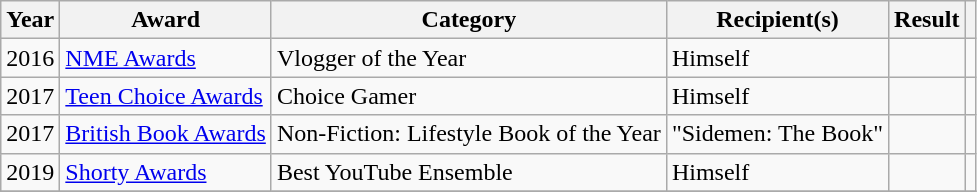<table class="wikitable sortable plainrowheaders">
<tr>
<th scope="col">Year</th>
<th scope="col">Award</th>
<th scope="col">Category</th>
<th scope="col">Recipient(s)</th>
<th scope="col">Result</th>
<th scope="col" class="unsortable"></th>
</tr>
<tr>
<td>2016</td>
<td><a href='#'>NME Awards</a></td>
<td>Vlogger of the Year</td>
<td>Himself</td>
<td></td>
<td style="text-align:center;"></td>
</tr>
<tr>
<td>2017</td>
<td><a href='#'>Teen Choice Awards</a></td>
<td>Choice Gamer</td>
<td>Himself</td>
<td></td>
<td style="text-align:center;"></td>
</tr>
<tr>
<td>2017</td>
<td><a href='#'>British Book Awards</a></td>
<td>Non-Fiction: Lifestyle Book of the Year</td>
<td>"Sidemen: The Book" </td>
<td></td>
<td style="text-align:center;"></td>
</tr>
<tr>
<td>2019</td>
<td><a href='#'>Shorty Awards</a></td>
<td>Best YouTube Ensemble</td>
<td>Himself </td>
<td></td>
<td style="text-align:center;"></td>
</tr>
<tr>
</tr>
</table>
